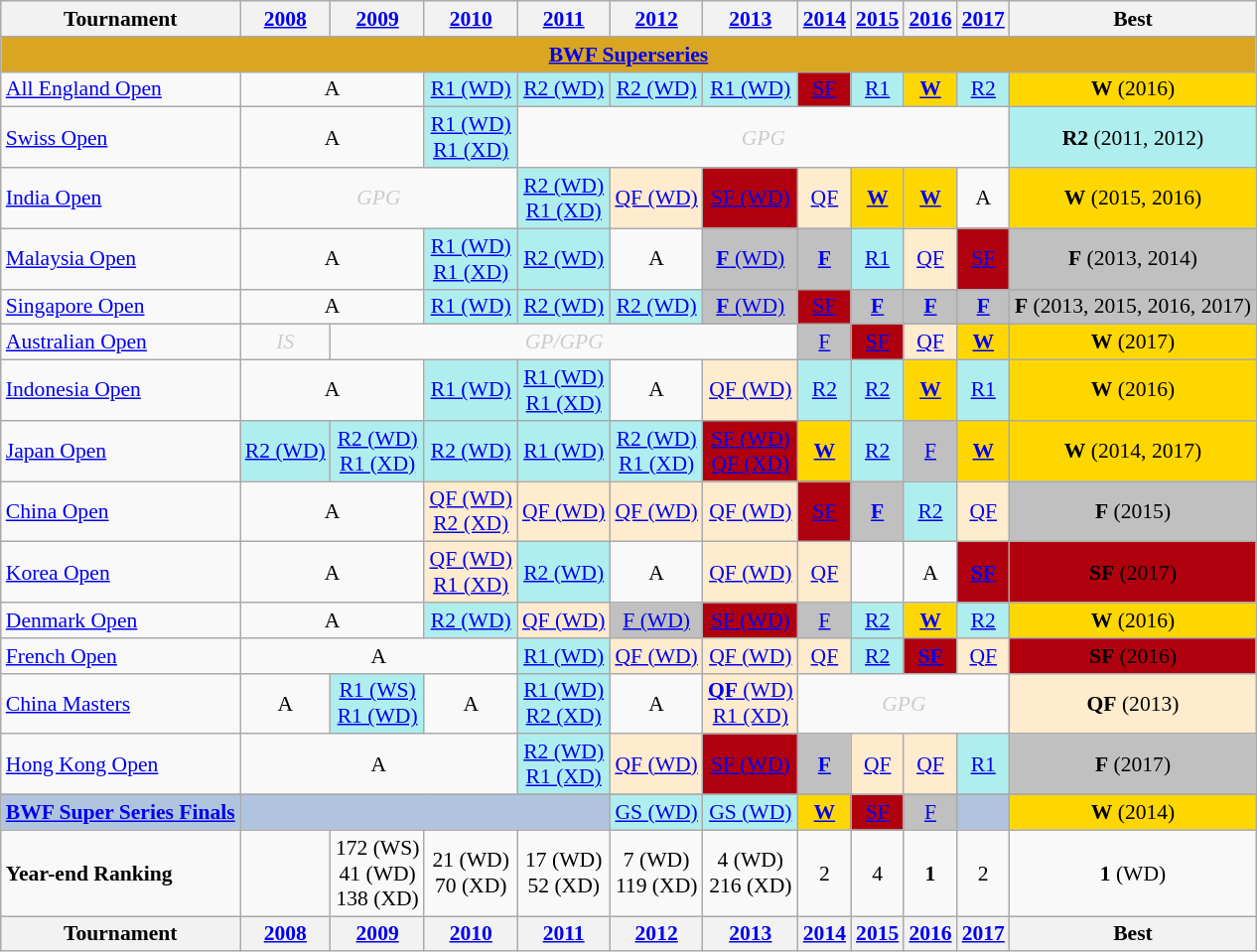<table class="wikitable" style="font-size: 90%; text-align:center">
<tr>
<th>Tournament</th>
<th><a href='#'>2008</a></th>
<th><a href='#'>2009</a></th>
<th><a href='#'>2010</a></th>
<th><a href='#'>2011</a></th>
<th><a href='#'>2012</a></th>
<th><a href='#'>2013</a></th>
<th><a href='#'>2014</a></th>
<th><a href='#'>2015</a></th>
<th><a href='#'>2016</a></th>
<th><a href='#'>2017</a></th>
<th>Best</th>
</tr>
<tr bgcolor=DAA520>
<td colspan="12" align="center"><strong><a href='#'>BWF Superseries</a></strong></td>
</tr>
<tr>
<td align=left> <a href='#'>All England Open</a></td>
<td colspan="2">A</td>
<td bgcolor=AFEEEE><a href='#'>R1 (WD)</a></td>
<td bgcolor=AFEEEE><a href='#'>R2 (WD)</a></td>
<td bgcolor=AFEEEE><a href='#'>R2 (WD)</a></td>
<td bgcolor=AFEEEE><a href='#'>R1 (WD)</a></td>
<td bgcolor=Bronze><a href='#'>SF</a></td>
<td bgcolor=AFEEEE><a href='#'>R1</a></td>
<td bgcolor=Gold><a href='#'><strong>W</strong></a></td>
<td bgcolor=AFEEEE><a href='#'>R2</a></td>
<td bgcolor=Gold><strong>W</strong> (2016)</td>
</tr>
<tr>
<td align=left> <a href='#'>Swiss Open</a></td>
<td colspan="2">A</td>
<td bgcolor=AFEEEE><a href='#'>R1 (WD) <br> R1 (XD)</a></td>
<td colspan="7" style=color:#ccc><em>GPG</em></td>
<td bgcolor=AFEEEE><strong>R2</strong> (2011, 2012)</td>
</tr>
<tr>
<td align=left> <a href='#'>India Open</a></td>
<td colspan="3" style=color:#ccc><em>GPG</em></td>
<td bgcolor=AFEEEE><a href='#'>R2 (WD) <br> R1 (XD)</a></td>
<td bgcolor=FFEBCD><a href='#'>QF (WD)</a></td>
<td bgcolor=Bronze><a href='#'>SF (WD)</a></td>
<td bgcolor=FFEBCD><a href='#'>QF</a></td>
<td bgcolor=Gold><a href='#'><strong>W</strong></a></td>
<td bgcolor=Gold><a href='#'><strong>W</strong></a></td>
<td>A</td>
<td bgcolor=Gold><strong>W</strong> (2015, 2016)</td>
</tr>
<tr>
<td align=left> <a href='#'>Malaysia Open</a></td>
<td colspan="2">A</td>
<td bgcolor=AFEEEE><a href='#'>R1 (WD) <br> R1 (XD)</a></td>
<td bgcolor=AFEEEE><a href='#'>R2 (WD)</a></td>
<td>A</td>
<td bgcolor=Silver><a href='#'><strong>F</strong> (WD)</a></td>
<td bgcolor=Silver><a href='#'><strong>F</strong></a></td>
<td bgcolor=AFEEEE><a href='#'>R1</a></td>
<td bgcolor=FFEBCD><a href='#'>QF</a></td>
<td bgcolor=Bronze><a href='#'>SF</a></td>
<td bgcolor=Silver><strong>F</strong> (2013, 2014)</td>
</tr>
<tr>
<td align=left> <a href='#'>Singapore Open</a></td>
<td colspan="2">A</td>
<td bgcolor=AFEEEE><a href='#'>R1 (WD)</a></td>
<td bgcolor=AFEEEE><a href='#'>R2 (WD)</a></td>
<td bgcolor=AFEEEE><a href='#'>R2 (WD)</a></td>
<td bgcolor=Silver><a href='#'><strong>F</strong> (WD)</a></td>
<td bgcolor=Bronze><a href='#'>SF</a></td>
<td bgcolor=Silver><a href='#'><strong>F</strong></a></td>
<td bgcolor=Silver><a href='#'><strong>F</strong></a></td>
<td bgcolor=Silver><a href='#'><strong>F</strong></a></td>
<td bgcolor=Silver><strong>F</strong> (2013, 2015, 2016, 2017)</td>
</tr>
<tr>
<td align=left> <a href='#'>Australian Open</a></td>
<td style=color:#ccc><em>IS</em></td>
<td colspan="5" style=color:#ccc><em>GP/GPG</em></td>
<td bgcolor=Silver><a href='#'>F</a></td>
<td bgcolor=Bronze><a href='#'>SF</a></td>
<td bgcolor=FFEBCD><a href='#'>QF</a></td>
<td bgcolor=Gold><a href='#'><strong>W</strong></a></td>
<td bgcolor=Gold><strong>W</strong> (2017)</td>
</tr>
<tr>
<td align=left> <a href='#'>Indonesia Open</a></td>
<td colspan="2">A</td>
<td bgcolor=AFEEEE><a href='#'>R1 (WD)</a></td>
<td bgcolor=AFEEEE><a href='#'>R1 (WD) <br> R1 (XD)</a></td>
<td>A</td>
<td bgcolor=FFEBCD><a href='#'>QF (WD)</a></td>
<td bgcolor=AFEEEE><a href='#'>R2</a></td>
<td bgcolor=AFEEEE><a href='#'>R2</a></td>
<td bgcolor=Gold><a href='#'><strong>W</strong></a></td>
<td bgcolor=AFEEEE><a href='#'>R1</a></td>
<td bgcolor=Gold><strong>W</strong> (2016)</td>
</tr>
<tr>
<td align=left> <a href='#'>Japan Open</a></td>
<td bgcolor=AFEEEE><a href='#'>R2 (WD)</a></td>
<td bgcolor=AFEEEE><a href='#'>R2 (WD) <br> R1 (XD)</a></td>
<td bgcolor=AFEEEE><a href='#'>R2 (WD)</a></td>
<td bgcolor=AFEEEE><a href='#'>R1 (WD)</a></td>
<td bgcolor=AFEEEE><a href='#'>R2 (WD) <br> R1 (XD)</a></td>
<td bgcolor=Bronze><a href='#'>SF (WD) <br> QF (XD)</a></td>
<td bgcolor=Gold><a href='#'><strong>W</strong></a></td>
<td bgcolor=AFEEEE><a href='#'>R2</a></td>
<td bgcolor=Silver><a href='#'>F</a></td>
<td bgcolor=Gold><a href='#'><strong>W</strong></a></td>
<td bgcolor=Gold><strong>W</strong> (2014, 2017)</td>
</tr>
<tr>
<td align=left> <a href='#'>China Open</a></td>
<td colspan="2">A</td>
<td bgcolor=FFEBCD><a href='#'>QF (WD) <br> R2 (XD)</a></td>
<td bgcolor=FFEBCD><a href='#'>QF (WD)</a></td>
<td bgcolor=FFEBCD><a href='#'>QF (WD)</a></td>
<td bgcolor=FFEBCD><a href='#'>QF (WD)</a></td>
<td bgcolor=Bronze><a href='#'>SF</a></td>
<td bgcolor=Silver><a href='#'><strong>F</strong></a></td>
<td bgcolor=AFEEEE><a href='#'>R2</a></td>
<td bgcolor=FFEBCD><a href='#'>QF</a></td>
<td bgcolor=Silver><strong>F</strong> (2015)</td>
</tr>
<tr>
<td align=left> <a href='#'>Korea Open</a></td>
<td colspan="2">A</td>
<td bgcolor=FFEBCD><a href='#'>QF (WD) <br> R1 (XD)</a></td>
<td bgcolor=AFEEEE><a href='#'>R2 (WD)</a></td>
<td>A</td>
<td bgcolor=FFEBCD><a href='#'>QF (WD)</a></td>
<td bgcolor=FFEBCD><a href='#'>QF</a></td>
<td><a href='#'></a></td>
<td>A</td>
<td bgcolor=Bronze><a href='#'><strong>SF</strong></a></td>
<td bgcolor=Bronze><strong>SF</strong> (2017)</td>
</tr>
<tr>
<td align=left> <a href='#'>Denmark Open</a></td>
<td colspan="2">A</td>
<td bgcolor=AFEEEE><a href='#'>R2 (WD)</a></td>
<td bgcolor=FFEBCD><a href='#'>QF (WD)</a></td>
<td bgcolor=Silver><a href='#'>F (WD)</a></td>
<td bgcolor=Bronze><a href='#'>SF (WD)</a></td>
<td bgcolor=Silver><a href='#'>F</a></td>
<td bgcolor=AFEEEE><a href='#'>R2</a></td>
<td bgcolor=Gold><a href='#'><strong>W</strong></a></td>
<td bgcolor=AFEEEE><a href='#'>R2</a></td>
<td bgcolor=Gold><strong>W</strong> (2016)</td>
</tr>
<tr>
<td align=left> <a href='#'>French Open</a></td>
<td colspan="3">A</td>
<td bgcolor=AFEEEE><a href='#'>R1 (WD)</a></td>
<td bgcolor=FFEBCD><a href='#'>QF (WD)</a></td>
<td bgcolor=FFEBCD><a href='#'>QF (WD)</a></td>
<td bgcolor=FFEBCD><a href='#'>QF</a></td>
<td bgcolor=AFEEEE><a href='#'>R2</a></td>
<td bgcolor=Bronze><a href='#'><strong>SF</strong></a></td>
<td bgcolor=FFEBCD><a href='#'>QF</a></td>
<td bgcolor=Bronze><strong>SF</strong> (2016)</td>
</tr>
<tr>
<td align=left> <a href='#'>China Masters</a></td>
<td>A</td>
<td bgcolor=AFEEEE><a href='#'>R1 (WS) <br> R1 (WD)</a></td>
<td>A</td>
<td bgcolor=AFEEEE><a href='#'>R1 (WD) <br> R2 (XD)</a></td>
<td>A</td>
<td bgcolor=FFEBCD><a href='#'><strong>QF</strong> (WD) <br> R1 (XD)</a></td>
<td colspan="4" style=color:#ccc><em>GPG</em></td>
<td bgcolor=FFEBCD><strong>QF</strong> (2013)</td>
</tr>
<tr>
<td align=left> <a href='#'>Hong Kong Open</a></td>
<td colspan="3">A</td>
<td bgcolor=AFEEEE><a href='#'>R2 (WD) <br> R1 (XD)</a></td>
<td bgcolor=FFEBCD><a href='#'>QF (WD)</a></td>
<td bgcolor=Bronze><a href='#'>SF (WD)</a></td>
<td bgcolor=Silver><a href='#'><strong>F</strong></a></td>
<td bgcolor=FFEBCD><a href='#'>QF</a></td>
<td bgcolor=FFEBCD><a href='#'>QF</a></td>
<td bgcolor=AFEEEE><a href='#'>R1</a></td>
<td bgcolor=Silver><strong>F</strong> (2017)</td>
</tr>
<tr>
</tr>
<tr bgcolor=B0C4DE>
<td align=left><strong><a href='#'>BWF Super Series Finals</a></strong></td>
<td colspan="4"></td>
<td bgcolor=AFEEEE><a href='#'>GS (WD)</a></td>
<td bgcolor=AFEEEE><a href='#'>GS (WD)</a></td>
<td bgcolor=Gold><a href='#'><strong>W</strong></a></td>
<td bgcolor=Bronze><a href='#'>SF</a></td>
<td bgcolor=Silver><a href='#'>F</a></td>
<td></td>
<td bgcolor=Gold><strong>W</strong> (2014)</td>
</tr>
<tr>
<td align=left><strong>Year-end Ranking</strong></td>
<td></td>
<td align=center>172 (WS) <br> 41 (WD) <br> 138 (XD)</td>
<td align=center>21 (WD) <br> 70 (XD)</td>
<td align=center>17 (WD) <br> 52 (XD)</td>
<td align=center>7 (WD) <br> 119 (XD)</td>
<td align=center>4 (WD) <br> 216 (XD)</td>
<td align=center>2</td>
<td align=center>4</td>
<td align=center><strong>1</strong></td>
<td align=center>2</td>
<td align=center><strong>1</strong> (WD)</td>
</tr>
<tr>
<th>Tournament</th>
<th><a href='#'>2008</a></th>
<th><a href='#'>2009</a></th>
<th><a href='#'>2010</a></th>
<th><a href='#'>2011</a></th>
<th><a href='#'>2012</a></th>
<th><a href='#'>2013</a></th>
<th><a href='#'>2014</a></th>
<th><a href='#'>2015</a></th>
<th><a href='#'>2016</a></th>
<th><a href='#'>2017</a></th>
<th>Best</th>
</tr>
</table>
